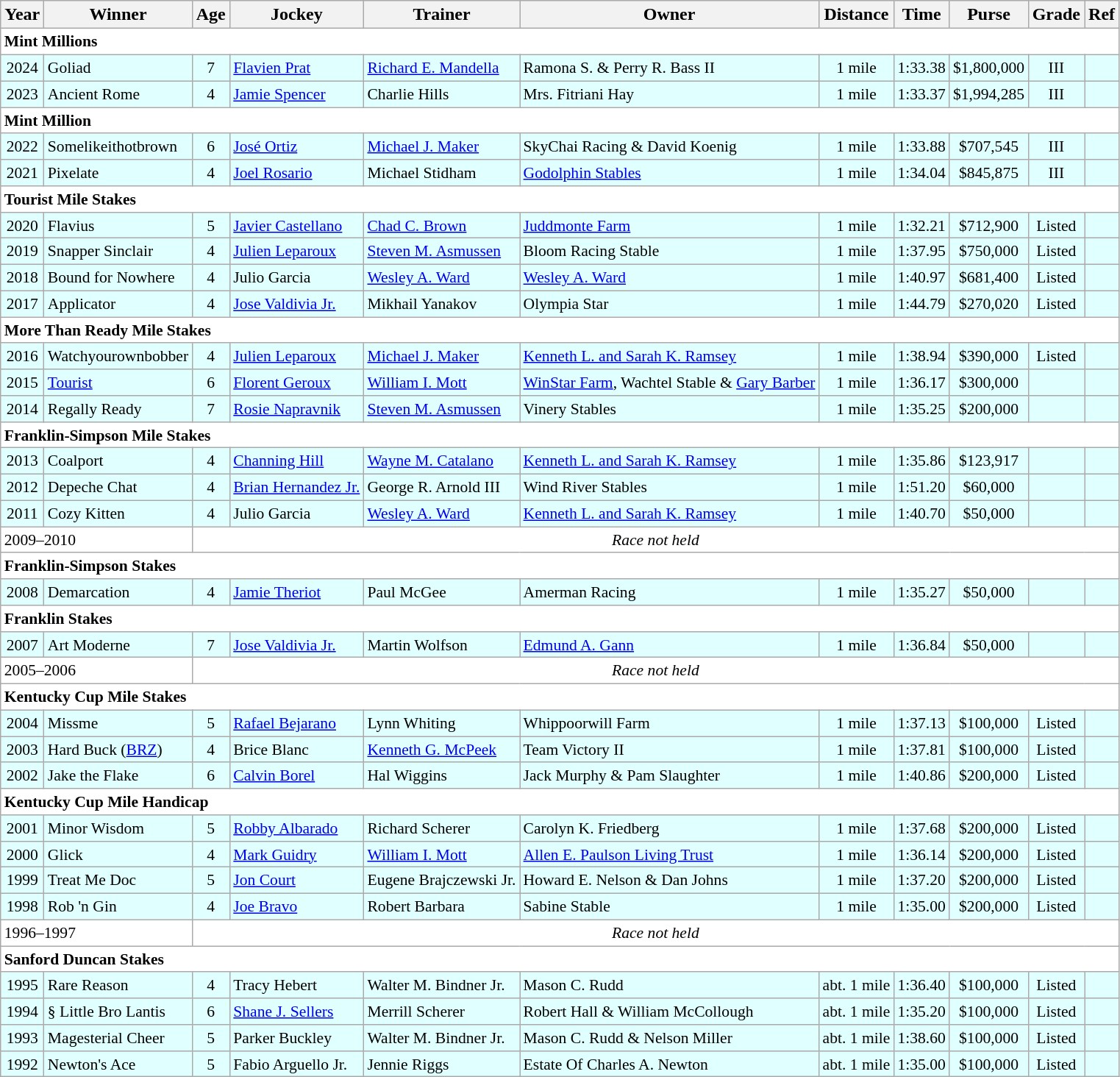<table class="wikitable sortable">
<tr>
<th>Year</th>
<th>Winner</th>
<th>Age</th>
<th>Jockey</th>
<th>Trainer</th>
<th>Owner</th>
<th>Distance</th>
<th>Time</th>
<th>Purse</th>
<th>Grade</th>
<th>Ref</th>
</tr>
<tr style="font-size:90%; background-color:white">
<td align="left" colspan=11><strong>Mint Millions</strong></td>
</tr>
<tr style="font-size:90%; background-color:lightcyan">
<td align=center>2024</td>
<td>Goliad</td>
<td align=center>7</td>
<td><a href='#'>Flavien Prat</a></td>
<td><a href='#'>Richard E. Mandella</a></td>
<td>Ramona S. & Perry R. Bass II</td>
<td align=center>1 mile</td>
<td align=center>1:33.38</td>
<td align=center>$1,800,000</td>
<td align=center>III</td>
<td></td>
</tr>
<tr style="font-size:90%; background-color:lightcyan">
<td align=center>2023</td>
<td>Ancient Rome</td>
<td align=center>4</td>
<td><a href='#'>Jamie Spencer</a></td>
<td>Charlie Hills</td>
<td>Mrs. Fitriani Hay</td>
<td align=center>1 mile</td>
<td align=center>1:33.37</td>
<td align=center>$1,994,285</td>
<td align=center>III</td>
<td></td>
</tr>
<tr style="font-size:90%; background-color:white">
<td align="left" colspan=11><strong>Mint Million</strong></td>
</tr>
<tr style="font-size:90%; background-color:lightcyan">
<td align=center>2022</td>
<td>Somelikeithotbrown</td>
<td align=center>6</td>
<td><a href='#'>José Ortiz</a></td>
<td><a href='#'>Michael J. Maker</a></td>
<td>SkyChai Racing & David Koenig</td>
<td align=center>1 mile</td>
<td align=center>1:33.88</td>
<td align=center>$707,545</td>
<td align=center>III</td>
<td></td>
</tr>
<tr style="font-size:90%; background-color:lightcyan">
<td align=center>2021</td>
<td>Pixelate</td>
<td align=center>4</td>
<td><a href='#'>Joel Rosario</a></td>
<td>Michael Stidham</td>
<td><a href='#'>Godolphin Stables</a></td>
<td align=center>1 mile</td>
<td align=center>1:34.04</td>
<td align=center>$845,875</td>
<td align=center>III</td>
<td></td>
</tr>
<tr style="font-size:90%; background-color:white">
<td align="left" colspan=11><strong>Tourist Mile Stakes</strong></td>
</tr>
<tr style="font-size:90%; background-color:lightcyan">
<td align=center>2020</td>
<td>Flavius</td>
<td align=center>5</td>
<td><a href='#'>Javier Castellano</a></td>
<td><a href='#'>Chad C. Brown</a></td>
<td><a href='#'>Juddmonte Farm</a></td>
<td align=center>1 mile</td>
<td align=center>1:32.21</td>
<td align=center>$712,900</td>
<td align=center>Listed</td>
<td></td>
</tr>
<tr style="font-size:90%; background-color:lightcyan">
<td align=center>2019</td>
<td>Snapper Sinclair</td>
<td align=center>4</td>
<td><a href='#'>Julien Leparoux</a></td>
<td><a href='#'>Steven M. Asmussen</a></td>
<td>Bloom Racing Stable</td>
<td align=center>1 mile</td>
<td align=center>1:37.95</td>
<td align=center>$750,000</td>
<td align=center>Listed</td>
<td></td>
</tr>
<tr style="font-size:90%; background-color:lightcyan">
<td align=center>2018</td>
<td>Bound for Nowhere</td>
<td align=center>4</td>
<td>Julio Garcia</td>
<td><a href='#'>Wesley A. Ward</a></td>
<td><a href='#'>Wesley A. Ward</a></td>
<td align=center>1 mile</td>
<td align=center>1:40.97</td>
<td align=center>$681,400</td>
<td align=center>Listed</td>
<td></td>
</tr>
<tr style="font-size:90%; background-color:lightcyan">
<td align=center>2017</td>
<td>Applicator</td>
<td align=center>4</td>
<td><a href='#'>Jose Valdivia Jr.</a></td>
<td>Mikhail Yanakov</td>
<td>Olympia Star</td>
<td align=center>1 mile</td>
<td align=center>1:44.79</td>
<td align=center>$270,020</td>
<td align=center>Listed</td>
<td></td>
</tr>
<tr style="font-size:90%; background-color:white">
<td align="left" colspan=11><strong>More Than Ready Mile Stakes</strong></td>
</tr>
<tr style="font-size:90%; background-color:lightcyan">
<td align=center>2016</td>
<td>Watchyourownbobber</td>
<td align=center>4</td>
<td><a href='#'>Julien Leparoux</a></td>
<td><a href='#'>Michael J. Maker</a></td>
<td><a href='#'>Kenneth L. and Sarah K. Ramsey</a></td>
<td align=center>1 mile</td>
<td align=center>1:38.94</td>
<td align=center>$390,000</td>
<td align=center>Listed</td>
<td></td>
</tr>
<tr style="font-size:90%; background-color:lightcyan">
<td align=center>2015</td>
<td><a href='#'>Tourist</a></td>
<td align=center>6</td>
<td><a href='#'>Florent Geroux</a></td>
<td><a href='#'>William I. Mott</a></td>
<td><a href='#'>WinStar Farm</a>, Wachtel Stable & <a href='#'>Gary Barber</a></td>
<td align=center>1 mile</td>
<td align=center>1:36.17</td>
<td align=center>$300,000</td>
<td align=center></td>
<td></td>
</tr>
<tr style="font-size:90%; background-color:lightcyan">
<td align=center>2014</td>
<td>Regally Ready</td>
<td align=center>7</td>
<td><a href='#'>Rosie Napravnik</a></td>
<td><a href='#'>Steven M. Asmussen</a></td>
<td>Vinery Stables</td>
<td align=center>1 mile</td>
<td align=center>1:35.25</td>
<td align=center>$200,000</td>
<td align=center></td>
<td></td>
</tr>
<tr style="font-size:90%; background-color:white">
<td align="left" colspan=11><strong>Franklin-Simpson Mile Stakes</strong></td>
</tr>
<tr style="font-size:90%; background-color:lightcyan">
<td align=center>2013</td>
<td>Coalport</td>
<td align=center>4</td>
<td><a href='#'>Channing Hill</a></td>
<td><a href='#'>Wayne M. Catalano</a></td>
<td><a href='#'>Kenneth L. and Sarah K. Ramsey</a></td>
<td align=center>1 mile</td>
<td align=center>1:35.86</td>
<td align=center>$123,917</td>
<td align=center></td>
<td></td>
</tr>
<tr style="font-size:90%; background-color:lightcyan">
<td align=center>2012</td>
<td>Depeche Chat</td>
<td align=center>4</td>
<td><a href='#'>Brian Hernandez Jr.</a></td>
<td>George R. Arnold III</td>
<td>Wind River Stables</td>
<td align=center>1 mile</td>
<td align=center>1:51.20</td>
<td align=center>$60,000</td>
<td align=center></td>
<td></td>
</tr>
<tr style="font-size:90%; background-color:lightcyan">
<td align=center>2011</td>
<td>Cozy Kitten</td>
<td align=center>4</td>
<td>Julio Garcia</td>
<td><a href='#'>Wesley A. Ward</a></td>
<td><a href='#'>Kenneth L. and Sarah K. Ramsey</a></td>
<td align=center>1 mile</td>
<td align=center>1:40.70</td>
<td align=center>$50,000</td>
<td align=center></td>
<td></td>
</tr>
<tr style="font-size:90%; background-color:white">
<td align="left" colspan=2>2009–2010</td>
<td align="center" colspan=9><em>Race not held</em></td>
</tr>
<tr style="font-size:90%; background-color:white">
<td align="left" colspan=11><strong>Franklin-Simpson Stakes</strong></td>
</tr>
<tr style="font-size:90%; background-color:lightcyan">
<td align=center>2008</td>
<td>Demarcation</td>
<td align=center>4</td>
<td><a href='#'>Jamie Theriot</a></td>
<td>Paul McGee</td>
<td>Amerman Racing</td>
<td align=center>1 mile</td>
<td align=center>1:35.27</td>
<td align=center>$50,000</td>
<td align=center></td>
<td></td>
</tr>
<tr style="font-size:90%; background-color:white">
<td align="left" colspan=11><strong>Franklin Stakes</strong></td>
</tr>
<tr style="font-size:90%; background-color:lightcyan">
<td align=center>2007</td>
<td>Art Moderne</td>
<td align=center>7</td>
<td><a href='#'>Jose Valdivia Jr.</a></td>
<td>Martin Wolfson</td>
<td><a href='#'>Edmund A. Gann</a></td>
<td align=center>1 mile</td>
<td align=center>1:36.84</td>
<td align=center>$50,000</td>
<td align=center></td>
<td></td>
</tr>
<tr style="font-size:90%; background-color:white">
<td align="left" colspan=2>2005–2006</td>
<td align="center" colspan=9><em>Race not held</em></td>
</tr>
<tr style="font-size:90%; background-color:white">
<td align="left" colspan=11><strong>Kentucky Cup Mile Stakes</strong></td>
</tr>
<tr style="font-size:90%; background-color:lightcyan">
<td align=center>2004</td>
<td>Missme</td>
<td align=center>5</td>
<td><a href='#'>Rafael Bejarano</a></td>
<td>Lynn Whiting</td>
<td>Whippoorwill Farm</td>
<td align=center>1 mile</td>
<td align=center>1:37.13</td>
<td align=center>$100,000</td>
<td align=center>Listed</td>
<td></td>
</tr>
<tr style="font-size:90%; background-color:lightcyan">
<td align=center>2003</td>
<td>Hard Buck (<a href='#'>BRZ</a>)</td>
<td align=center>4</td>
<td>Brice Blanc</td>
<td><a href='#'>Kenneth G. McPeek</a></td>
<td>Team Victory II</td>
<td align=center>1 mile</td>
<td align=center>1:37.81</td>
<td align=center>$100,000</td>
<td align=center>Listed</td>
<td></td>
</tr>
<tr style="font-size:90%; background-color:lightcyan">
<td align=center>2002</td>
<td>Jake the Flake</td>
<td align=center>6</td>
<td><a href='#'>Calvin Borel</a></td>
<td>Hal Wiggins</td>
<td>Jack Murphy & Pam Slaughter</td>
<td align=center>1 mile</td>
<td align=center>1:40.86</td>
<td align=center>$200,000</td>
<td align=center>Listed</td>
<td></td>
</tr>
<tr style="font-size:90%; background-color:white">
<td align="left" colspan=11><strong>Kentucky Cup Mile Handicap</strong></td>
</tr>
<tr style="font-size:90%; background-color:lightcyan">
<td align=center>2001</td>
<td>Minor Wisdom</td>
<td align=center>5</td>
<td><a href='#'>Robby Albarado</a></td>
<td>Richard Scherer</td>
<td>Carolyn K. Friedberg</td>
<td align=center>1 mile</td>
<td align=center>1:37.68</td>
<td align=center>$200,000</td>
<td align=center>Listed</td>
<td></td>
</tr>
<tr style="font-size:90%; background-color:lightcyan">
<td align=center>2000</td>
<td>Glick</td>
<td align=center>4</td>
<td><a href='#'>Mark Guidry</a></td>
<td><a href='#'>William I. Mott</a></td>
<td><a href='#'>Allen E. Paulson Living Trust</a></td>
<td align=center>1 mile</td>
<td align=center>1:36.14</td>
<td align=center>$200,000</td>
<td align=center>Listed</td>
<td></td>
</tr>
<tr style="font-size:90%; background-color:lightcyan">
<td align=center>1999</td>
<td>Treat Me Doc</td>
<td align=center>5</td>
<td><a href='#'>Jon Court</a></td>
<td>Eugene Brajczewski Jr.</td>
<td>Howard E. Nelson & Dan Johns</td>
<td align=center>1 mile</td>
<td align=center>1:37.20</td>
<td align=center>$200,000</td>
<td align=center>Listed</td>
<td></td>
</tr>
<tr style="font-size:90%; background-color:lightcyan">
<td align=center>1998</td>
<td>Rob 'n Gin</td>
<td align=center>4</td>
<td><a href='#'>Joe Bravo</a></td>
<td>Robert Barbara</td>
<td>Sabine Stable</td>
<td align=center>1 mile</td>
<td align=center>1:35.00</td>
<td align=center>$200,000</td>
<td align=center>Listed</td>
<td></td>
</tr>
<tr style="font-size:90%; background-color:white">
<td align="left" colspan=2>1996–1997</td>
<td align="center" colspan=9><em>Race not held</em></td>
</tr>
<tr style="font-size:90%; background-color:white">
<td align="left" colspan=11><strong>Sanford Duncan Stakes</strong></td>
</tr>
<tr style="font-size:90%; background-color:lightcyan">
<td align=center>1995</td>
<td>Rare Reason</td>
<td align=center>4</td>
<td>Tracy Hebert</td>
<td>Walter M. Bindner Jr.</td>
<td>Mason C. Rudd</td>
<td align=center>abt. 1 mile</td>
<td align=center>1:36.40</td>
<td align=center>$100,000</td>
<td align=center>Listed</td>
<td></td>
</tr>
<tr style="font-size:90%; background-color:lightcyan">
<td align=center>1994</td>
<td>§ Little Bro Lantis</td>
<td align=center>6</td>
<td><a href='#'>Shane J. Sellers</a></td>
<td>Merrill Scherer</td>
<td>Robert Hall & William McCollough</td>
<td align=center>abt. 1 mile</td>
<td align=center>1:35.20</td>
<td align=center>$100,000</td>
<td align=center>Listed</td>
<td></td>
</tr>
<tr style="font-size:90%; background-color:lightcyan">
<td align=center>1993</td>
<td>Magesterial Cheer</td>
<td align=center>5</td>
<td>Parker Buckley</td>
<td>Walter M. Bindner Jr.</td>
<td>Mason C. Rudd & Nelson Miller</td>
<td align=center>abt. 1 mile</td>
<td align=center>1:38.60</td>
<td align=center>$100,000</td>
<td align=center>Listed</td>
<td></td>
</tr>
<tr style="font-size:90%; background-color:lightcyan">
<td align=center>1992</td>
<td>Newton's Ace</td>
<td align=center>5</td>
<td>Fabio Arguello Jr.</td>
<td>Jennie Riggs</td>
<td>Estate Of Charles A. Newton</td>
<td align=center>abt. 1 mile</td>
<td align=center>1:35.00</td>
<td align=center>$100,000</td>
<td align=center>Listed</td>
<td></td>
</tr>
</table>
